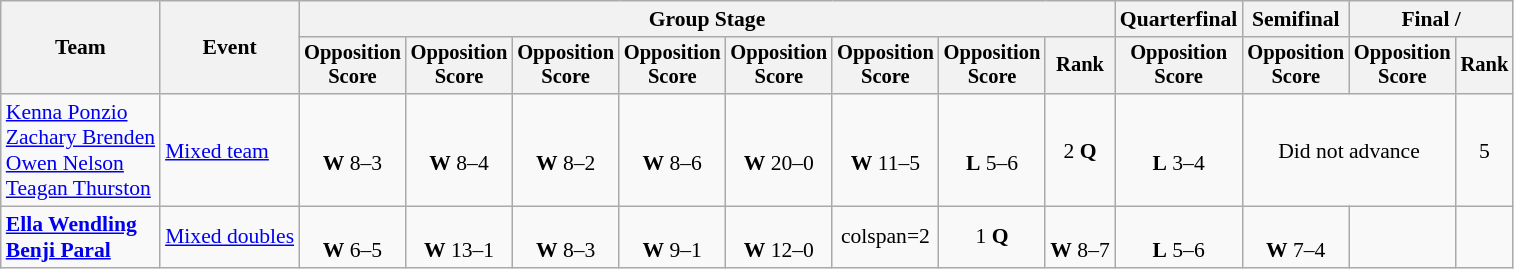<table class="wikitable" style="font-size:90%">
<tr>
<th rowspan=2>Team</th>
<th rowspan=2>Event</th>
<th colspan=8>Group Stage</th>
<th>Quarterfinal</th>
<th>Semifinal</th>
<th colspan=2>Final / </th>
</tr>
<tr style="font-size:95%">
<th>Opposition <br> Score</th>
<th>Opposition <br> Score</th>
<th>Opposition <br> Score</th>
<th>Opposition <br> Score</th>
<th>Opposition <br> Score</th>
<th>Opposition <br> Score</th>
<th>Opposition <br> Score</th>
<th>Rank</th>
<th>Opposition <br> Score</th>
<th>Opposition <br> Score</th>
<th>Opposition <br> Score</th>
<th>Rank</th>
</tr>
<tr align=center>
<td align=left><a href='#'>Kenna Ponzio</a><br><a href='#'>Zachary Brenden</a><br><a href='#'>Owen Nelson</a><br><a href='#'>Teagan Thurston</a></td>
<td align=left><a href='#'>Mixed team</a></td>
<td><br><strong>W</strong> 8–3</td>
<td><br><strong>W</strong> 8–4</td>
<td><br><strong>W</strong> 8–2</td>
<td><br><strong>W</strong> 8–6</td>
<td><br><strong>W</strong> 20–0</td>
<td><br><strong>W</strong> 11–5</td>
<td><br><strong>L</strong> 5–6</td>
<td>2 <strong>Q</strong></td>
<td><br><strong>L</strong> 3–4</td>
<td colspan=2>Did not advance</td>
<td>5</td>
</tr>
<tr align=center>
<td align=left><strong><a href='#'>Ella Wendling</a><br><a href='#'>Benji Paral</a></strong></td>
<td align=left><a href='#'>Mixed doubles</a></td>
<td><br><strong>W</strong> 6–5</td>
<td><br><strong>W</strong> 13–1</td>
<td><br><strong>W</strong> 8–3</td>
<td><br><strong>W</strong> 9–1</td>
<td><br><strong>W</strong> 12–0</td>
<td>colspan=2</td>
<td>1 <strong>Q</strong></td>
<td><br><strong>W</strong> 8–7</td>
<td><br><strong>L</strong> 5–6</td>
<td><br><strong>W</strong> 7–4</td>
<td></td>
</tr>
</table>
